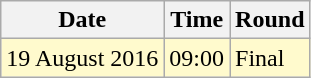<table class="wikitable">
<tr>
<th>Date</th>
<th>Time</th>
<th>Round</th>
</tr>
<tr>
<td style=background:lemonchiffon>19 August 2016</td>
<td style=background:lemonchiffon>09:00</td>
<td style=background:lemonchiffon>Final</td>
</tr>
</table>
